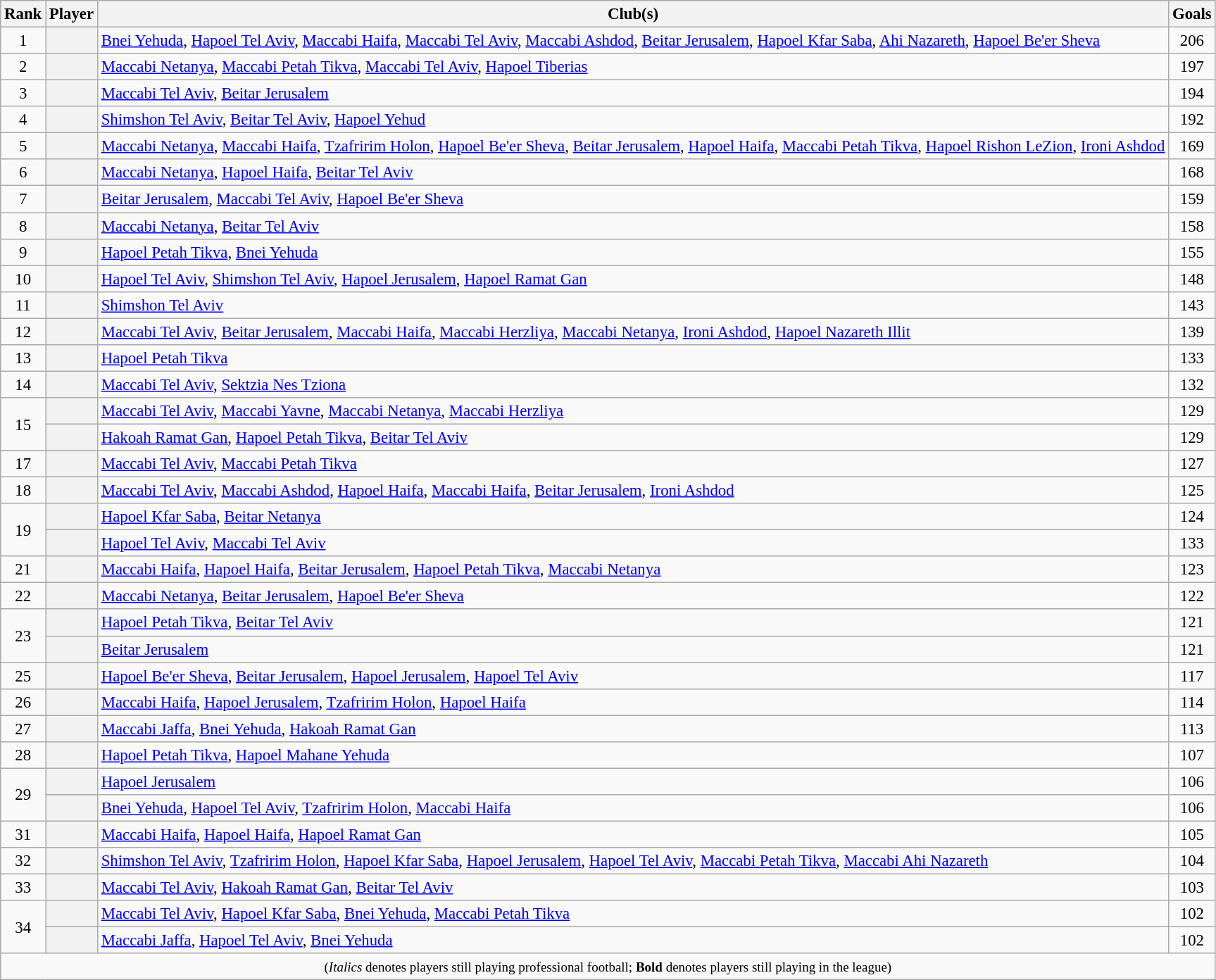<table class="wikitable plainrowheaders sortable" style="text-align:center;font-size:95%">
<tr>
<th scope="col">Rank</th>
<th scope="col">Player</th>
<th scope="col" class="unsortable">Club(s)</th>
<th scope="col">Goals</th>
</tr>
<tr>
<td>1</td>
<th scope="row" style="text-align:left;"> </th>
<td style="text-align:left;"><a href='#'>Bnei Yehuda</a>, <a href='#'>Hapoel Tel Aviv</a>, <a href='#'>Maccabi Haifa</a>, <a href='#'>Maccabi Tel Aviv</a>, <a href='#'>Maccabi Ashdod</a>, <a href='#'>Beitar Jerusalem</a>, <a href='#'>Hapoel Kfar Saba</a>, <a href='#'>Ahi Nazareth</a>, <a href='#'>Hapoel Be'er Sheva</a></td>
<td>206</td>
</tr>
<tr>
<td>2</td>
<th scope="row" style="text-align:left;"> </th>
<td style="text-align:left;"><a href='#'>Maccabi Netanya</a>, <a href='#'>Maccabi Petah Tikva</a>, <a href='#'>Maccabi Tel Aviv</a>, <a href='#'>Hapoel Tiberias</a></td>
<td>197</td>
</tr>
<tr>
<td>3</td>
<th scope="row" style="text-align:left;"> </th>
<td style="text-align:left;"><a href='#'>Maccabi Tel Aviv</a>, <a href='#'>Beitar Jerusalem</a></td>
<td>194</td>
</tr>
<tr>
<td>4</td>
<th scope="row" style="text-align:left;"> </th>
<td style="text-align:left;"><a href='#'>Shimshon Tel Aviv</a>, <a href='#'>Beitar Tel Aviv</a>, <a href='#'>Hapoel Yehud</a></td>
<td>192</td>
</tr>
<tr>
<td>5</td>
<th scope="row" style="text-align:left;"> </th>
<td style="text-align:left;"><a href='#'>Maccabi Netanya</a>, <a href='#'>Maccabi Haifa</a>, <a href='#'>Tzafririm Holon</a>, <a href='#'>Hapoel Be'er Sheva</a>, <a href='#'>Beitar Jerusalem</a>, <a href='#'>Hapoel Haifa</a>, <a href='#'>Maccabi Petah Tikva</a>, <a href='#'>Hapoel Rishon LeZion</a>, <a href='#'>Ironi Ashdod</a></td>
<td>169</td>
</tr>
<tr>
<td>6</td>
<th scope="row" style="text-align:left;"> </th>
<td style="text-align:left;"><a href='#'>Maccabi Netanya</a>, <a href='#'>Hapoel Haifa</a>, <a href='#'>Beitar Tel Aviv</a></td>
<td>168</td>
</tr>
<tr>
<td>7</td>
<th scope="row" style="text-align:left;"> </th>
<td style="text-align:left;"><a href='#'>Beitar Jerusalem</a>, <a href='#'>Maccabi Tel Aviv</a>, <a href='#'>Hapoel Be'er Sheva</a></td>
<td>159</td>
</tr>
<tr>
<td>8</td>
<th scope="row" style="text-align:left;"> </th>
<td style="text-align:left;"><a href='#'>Maccabi Netanya</a>, <a href='#'>Beitar Tel Aviv</a></td>
<td>158</td>
</tr>
<tr>
<td>9</td>
<th scope="row" style="text-align:left;"> </th>
<td style="text-align:left;"><a href='#'>Hapoel Petah Tikva</a>, <a href='#'>Bnei Yehuda</a></td>
<td>155</td>
</tr>
<tr>
<td>10</td>
<th scope="row" style="text-align:left;"> </th>
<td style="text-align:left;"><a href='#'>Hapoel Tel Aviv</a>, <a href='#'>Shimshon Tel Aviv</a>, <a href='#'>Hapoel Jerusalem</a>, <a href='#'>Hapoel Ramat Gan</a></td>
<td>148</td>
</tr>
<tr>
<td>11</td>
<th scope="row" style="text-align:left;"> </th>
<td style="text-align:left;"><a href='#'>Shimshon Tel Aviv</a></td>
<td>143</td>
</tr>
<tr>
<td>12</td>
<th scope="row" style="text-align:left;"> </th>
<td style="text-align:left;"><a href='#'>Maccabi Tel Aviv</a>, <a href='#'>Beitar Jerusalem</a>, <a href='#'>Maccabi Haifa</a>, <a href='#'>Maccabi Herzliya</a>, <a href='#'>Maccabi Netanya</a>, <a href='#'>Ironi Ashdod</a>, <a href='#'>Hapoel Nazareth Illit</a></td>
<td>139</td>
</tr>
<tr>
<td>13</td>
<th scope="row" style="text-align:left;"> </th>
<td style="text-align:left;"><a href='#'>Hapoel Petah Tikva</a></td>
<td>133</td>
</tr>
<tr>
<td>14</td>
<th scope="row" style="text-align:left;"> </th>
<td style="text-align:left;"><a href='#'>Maccabi Tel Aviv</a>, <a href='#'>Sektzia Nes Tziona</a></td>
<td>132</td>
</tr>
<tr>
<td rowspan="2">15</td>
<th scope="row" style="text-align:left;"> </th>
<td style="text-align:left;"><a href='#'>Maccabi Tel Aviv</a>, <a href='#'>Maccabi Yavne</a>, <a href='#'>Maccabi Netanya</a>, <a href='#'>Maccabi Herzliya</a></td>
<td>129</td>
</tr>
<tr>
<th scope="row" style="text-align:left;"> </th>
<td style="text-align:left;"><a href='#'>Hakoah Ramat Gan</a>, <a href='#'>Hapoel Petah Tikva</a>, <a href='#'>Beitar Tel Aviv</a></td>
<td>129</td>
</tr>
<tr>
<td>17</td>
<th scope="row" style="text-align:left;"> </th>
<td style="text-align:left;"><a href='#'>Maccabi Tel Aviv</a>, <a href='#'>Maccabi Petah Tikva</a></td>
<td>127</td>
</tr>
<tr>
<td>18</td>
<th scope="row" style="text-align:left;"> </th>
<td style="text-align:left;"><a href='#'>Maccabi Tel Aviv</a>, <a href='#'>Maccabi Ashdod</a>, <a href='#'>Hapoel Haifa</a>, <a href='#'>Maccabi Haifa</a>, <a href='#'>Beitar Jerusalem</a>, <a href='#'>Ironi Ashdod</a></td>
<td>125</td>
</tr>
<tr>
<td rowspan="2">19</td>
<th scope="row" style="text-align:left;"> </th>
<td style="text-align:left;"><a href='#'>Hapoel Kfar Saba</a>, <a href='#'>Beitar Netanya</a></td>
<td>124</td>
</tr>
<tr>
<th scope="row" style="text-align:left;"> <strong></strong></th>
<td style="text-align:left;"><a href='#'>Hapoel Tel Aviv</a>, <a href='#'>Maccabi Tel Aviv</a></td>
<td>133</td>
</tr>
<tr>
<td>21</td>
<th scope="row" style="text-align:left;"> </th>
<td style="text-align:left;"><a href='#'>Maccabi Haifa</a>, <a href='#'>Hapoel Haifa</a>, <a href='#'>Beitar Jerusalem</a>, <a href='#'>Hapoel Petah Tikva</a>, <a href='#'>Maccabi Netanya</a></td>
<td>123</td>
</tr>
<tr>
<td>22</td>
<th scope="row" style="text-align:left;"> </th>
<td style="text-align:left;"><a href='#'>Maccabi Netanya</a>, <a href='#'>Beitar Jerusalem</a>, <a href='#'>Hapoel Be'er Sheva</a></td>
<td>122</td>
</tr>
<tr>
<td rowspan="2">23</td>
<th scope="row" style="text-align:left;"> </th>
<td style="text-align:left;"><a href='#'>Hapoel Petah Tikva</a>, <a href='#'>Beitar Tel Aviv</a></td>
<td>121</td>
</tr>
<tr>
<th scope="row" style="text-align:left;"> </th>
<td style="text-align:left;"><a href='#'>Beitar Jerusalem</a></td>
<td>121</td>
</tr>
<tr>
<td>25</td>
<th scope="row" style="text-align:left;"> </th>
<td style="text-align:left;"><a href='#'>Hapoel Be'er Sheva</a>, <a href='#'>Beitar Jerusalem</a>, <a href='#'>Hapoel Jerusalem</a>, <a href='#'>Hapoel Tel Aviv</a></td>
<td>117</td>
</tr>
<tr>
<td>26</td>
<th scope="row" style="text-align:left;"> </th>
<td style="text-align:left;"><a href='#'>Maccabi Haifa</a>, <a href='#'>Hapoel Jerusalem</a>, <a href='#'>Tzafririm Holon</a>, <a href='#'>Hapoel Haifa</a></td>
<td>114</td>
</tr>
<tr>
<td>27</td>
<th scope="row" style="text-align:left;"> </th>
<td style="text-align:left;"><a href='#'>Maccabi Jaffa</a>, <a href='#'>Bnei Yehuda</a>, <a href='#'>Hakoah Ramat Gan</a></td>
<td>113</td>
</tr>
<tr>
<td>28</td>
<th scope="row" style="text-align:left;"> </th>
<td style="text-align:left;"><a href='#'>Hapoel Petah Tikva</a>, <a href='#'>Hapoel Mahane Yehuda</a></td>
<td>107</td>
</tr>
<tr>
<td rowspan="2">29</td>
<th scope="row" style="text-align:left;"> </th>
<td style="text-align:left;"><a href='#'>Hapoel Jerusalem</a></td>
<td>106</td>
</tr>
<tr>
<th scope="row" style="text-align:left;"> </th>
<td style="text-align:left;"><a href='#'>Bnei Yehuda</a>, <a href='#'>Hapoel Tel Aviv</a>, <a href='#'>Tzafririm Holon</a>, <a href='#'>Maccabi Haifa</a></td>
<td>106</td>
</tr>
<tr>
<td>31</td>
<th scope="row" style="text-align:left;"> </th>
<td style="text-align:left;"><a href='#'>Maccabi Haifa</a>, <a href='#'>Hapoel Haifa</a>, <a href='#'>Hapoel Ramat Gan</a></td>
<td>105</td>
</tr>
<tr>
<td>32</td>
<th scope="row" style="text-align:left;"> </th>
<td style="text-align:left;"><a href='#'>Shimshon Tel Aviv</a>, <a href='#'>Tzafririm Holon</a>, <a href='#'>Hapoel Kfar Saba</a>, <a href='#'>Hapoel Jerusalem</a>, <a href='#'>Hapoel Tel Aviv</a>, <a href='#'>Maccabi Petah Tikva</a>, <a href='#'>Maccabi Ahi Nazareth</a></td>
<td>104</td>
</tr>
<tr>
<td>33</td>
<th scope="row" style="text-align:left;"> </th>
<td style="text-align:left;"><a href='#'>Maccabi Tel Aviv</a>, <a href='#'>Hakoah Ramat Gan</a>, <a href='#'>Beitar Tel Aviv</a></td>
<td>103</td>
</tr>
<tr>
<td rowspan="2">34</td>
<th scope="row" style="text-align:left;"> </th>
<td style="text-align:left;"><a href='#'>Maccabi Tel Aviv</a>, <a href='#'>Hapoel Kfar Saba</a>, <a href='#'>Bnei Yehuda</a>, <a href='#'>Maccabi Petah Tikva</a></td>
<td>102</td>
</tr>
<tr>
<th scope="row" style="text-align:left;"> </th>
<td style="text-align:left;"><a href='#'>Maccabi Jaffa</a>, <a href='#'>Hapoel Tel Aviv</a>, <a href='#'>Bnei Yehuda</a></td>
<td>102</td>
</tr>
<tr class="sortbottom">
<td colspan="4"><small>(<em>Italics</em> denotes players still playing professional football; <strong>Bold</strong> denotes players still playing in the league)</small></td>
</tr>
</table>
